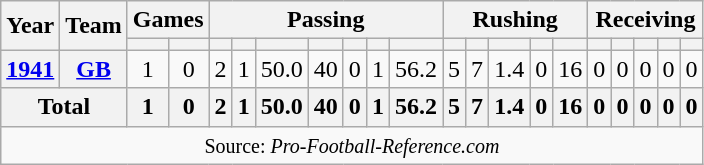<table class="wikitable" style="text-align: center;">
<tr>
<th rowspan=2>Year</th>
<th rowspan=2>Team</th>
<th colspan=2>Games</th>
<th colspan=7>Passing</th>
<th colspan=5>Rushing</th>
<th colspan=5>Receiving</th>
</tr>
<tr>
<th></th>
<th></th>
<th></th>
<th></th>
<th></th>
<th></th>
<th></th>
<th></th>
<th><a href='#'></a></th>
<th></th>
<th></th>
<th></th>
<th></th>
<th></th>
<th></th>
<th></th>
<th></th>
<th></th>
<th></th>
</tr>
<tr>
<th><a href='#'>1941</a></th>
<th><a href='#'>GB</a></th>
<td>1</td>
<td>0</td>
<td>2</td>
<td>1</td>
<td>50.0</td>
<td>40</td>
<td>0</td>
<td>1</td>
<td>56.2</td>
<td>5</td>
<td>7</td>
<td>1.4</td>
<td>0</td>
<td>16</td>
<td>0</td>
<td>0</td>
<td>0</td>
<td>0</td>
<td>0</td>
</tr>
<tr>
<th colspan=2>Total</th>
<th>1</th>
<th>0</th>
<th>2</th>
<th>1</th>
<th>50.0</th>
<th>40</th>
<th>0</th>
<th>1</th>
<th>56.2</th>
<th>5</th>
<th>7</th>
<th>1.4</th>
<th>0</th>
<th>16</th>
<th>0</th>
<th>0</th>
<th>0</th>
<th>0</th>
<th>0</th>
</tr>
<tr>
<td colspan=23><small>Source: <em>Pro-Football-Reference.com</em></small> </td>
</tr>
</table>
